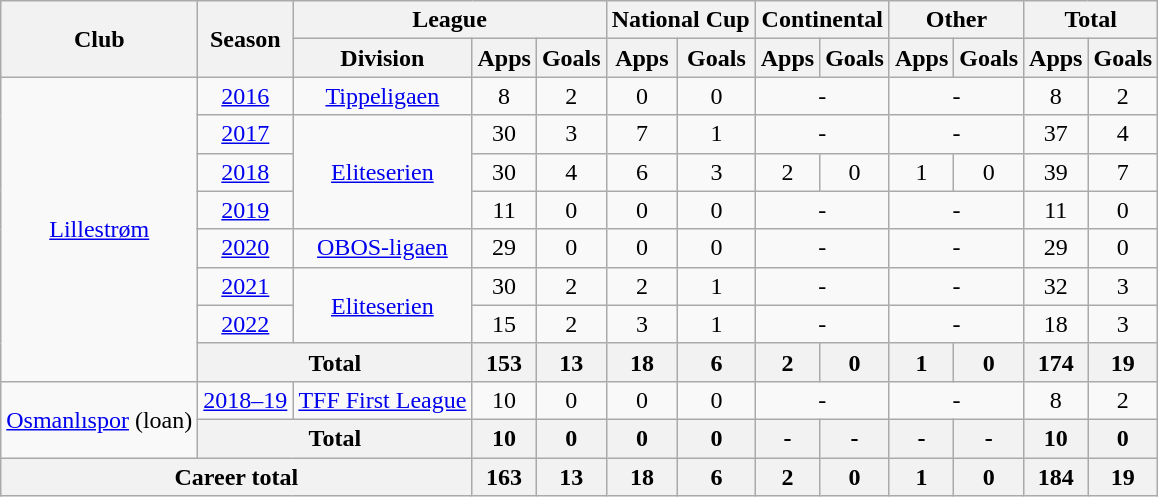<table class="wikitable" style="text-align: center;">
<tr>
<th rowspan="2">Club</th>
<th rowspan="2">Season</th>
<th colspan="3">League</th>
<th colspan="2">National Cup</th>
<th colspan="2">Continental</th>
<th colspan="2">Other</th>
<th colspan="2">Total</th>
</tr>
<tr>
<th>Division</th>
<th>Apps</th>
<th>Goals</th>
<th>Apps</th>
<th>Goals</th>
<th>Apps</th>
<th>Goals</th>
<th>Apps</th>
<th>Goals</th>
<th>Apps</th>
<th>Goals</th>
</tr>
<tr>
<td rowspan="8" valign="center"><a href='#'>Lillestrøm</a></td>
<td><a href='#'>2016</a></td>
<td rowspan="1" valign="center"><a href='#'>Tippeligaen</a></td>
<td>8</td>
<td>2</td>
<td>0</td>
<td>0</td>
<td colspan="2">-</td>
<td colspan="2">-</td>
<td>8</td>
<td>2</td>
</tr>
<tr>
<td><a href='#'>2017</a></td>
<td rowspan="3" valign="center"><a href='#'>Eliteserien</a></td>
<td>30</td>
<td>3</td>
<td>7</td>
<td>1</td>
<td colspan="2">-</td>
<td colspan="2">-</td>
<td>37</td>
<td>4</td>
</tr>
<tr>
<td><a href='#'>2018</a></td>
<td>30</td>
<td>4</td>
<td>6</td>
<td>3</td>
<td>2</td>
<td>0</td>
<td>1</td>
<td>0</td>
<td>39</td>
<td>7</td>
</tr>
<tr>
<td><a href='#'>2019</a></td>
<td>11</td>
<td>0</td>
<td>0</td>
<td>0</td>
<td colspan="2">-</td>
<td colspan="2">-</td>
<td>11</td>
<td>0</td>
</tr>
<tr>
<td><a href='#'>2020</a></td>
<td rowspan="1" valign="center"><a href='#'>OBOS-ligaen</a></td>
<td>29</td>
<td>0</td>
<td>0</td>
<td>0</td>
<td colspan="2">-</td>
<td colspan="2">-</td>
<td>29</td>
<td>0</td>
</tr>
<tr>
<td><a href='#'>2021</a></td>
<td rowspan="2" valign="center"><a href='#'>Eliteserien</a></td>
<td>30</td>
<td>2</td>
<td>2</td>
<td>1</td>
<td colspan="2">-</td>
<td colspan="2">-</td>
<td>32</td>
<td>3</td>
</tr>
<tr>
<td><a href='#'>2022</a></td>
<td>15</td>
<td>2</td>
<td>3</td>
<td>1</td>
<td colspan="2">-</td>
<td colspan="2">-</td>
<td>18</td>
<td>3</td>
</tr>
<tr>
<th colspan="2">Total</th>
<th>153</th>
<th>13</th>
<th>18</th>
<th>6</th>
<th>2</th>
<th>0</th>
<th>1</th>
<th>0</th>
<th>174</th>
<th>19</th>
</tr>
<tr>
<td rowspan="2" valign="center"><a href='#'>Osmanlıspor</a> (loan)</td>
<td><a href='#'>2018–19</a></td>
<td rowspan="1" valign="center"><a href='#'>TFF First League</a></td>
<td>10</td>
<td>0</td>
<td>0</td>
<td>0</td>
<td colspan="2">-</td>
<td colspan="2">-</td>
<td>8</td>
<td>2</td>
</tr>
<tr>
<th colspan="2">Total</th>
<th>10</th>
<th>0</th>
<th>0</th>
<th>0</th>
<th>-</th>
<th>-</th>
<th>-</th>
<th>-</th>
<th>10</th>
<th>0</th>
</tr>
<tr>
<th colspan="3">Career total</th>
<th>163</th>
<th>13</th>
<th>18</th>
<th>6</th>
<th>2</th>
<th>0</th>
<th>1</th>
<th>0</th>
<th>184</th>
<th>19</th>
</tr>
</table>
